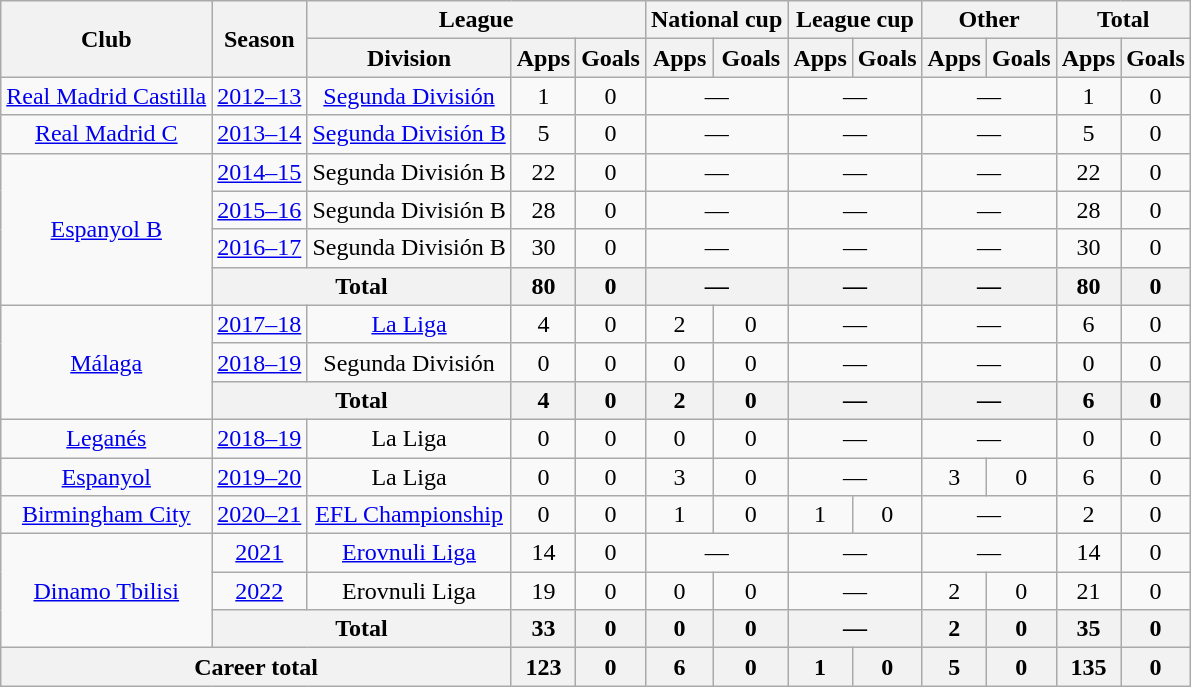<table class=wikitable style=text-align:center>
<tr>
<th rowspan="2">Club</th>
<th rowspan="2">Season</th>
<th colspan="3">League</th>
<th colspan="2">National cup</th>
<th colspan="2">League cup</th>
<th colspan="2">Other</th>
<th colspan="2">Total</th>
</tr>
<tr>
<th>Division</th>
<th>Apps</th>
<th>Goals</th>
<th>Apps</th>
<th>Goals</th>
<th>Apps</th>
<th>Goals</th>
<th>Apps</th>
<th>Goals</th>
<th>Apps</th>
<th>Goals</th>
</tr>
<tr>
<td><a href='#'>Real Madrid Castilla</a></td>
<td><a href='#'>2012–13</a></td>
<td><a href='#'>Segunda División</a></td>
<td>1</td>
<td>0</td>
<td colspan="2">—</td>
<td colspan="2">—</td>
<td colspan="2">—</td>
<td>1</td>
<td>0</td>
</tr>
<tr>
<td><a href='#'>Real Madrid C</a></td>
<td><a href='#'>2013–14</a></td>
<td><a href='#'>Segunda División B</a></td>
<td>5</td>
<td>0</td>
<td colspan="2">—</td>
<td colspan="2">—</td>
<td colspan="2">—</td>
<td>5</td>
<td>0</td>
</tr>
<tr>
<td rowspan=4><a href='#'>Espanyol B</a></td>
<td><a href='#'>2014–15</a></td>
<td>Segunda División B</td>
<td>22</td>
<td>0</td>
<td colspan="2">—</td>
<td colspan="2">—</td>
<td colspan="2">—</td>
<td>22</td>
<td>0</td>
</tr>
<tr>
<td><a href='#'>2015–16</a></td>
<td>Segunda División B</td>
<td>28</td>
<td>0</td>
<td colspan="2">—</td>
<td colspan="2">—</td>
<td colspan="2">—</td>
<td>28</td>
<td>0</td>
</tr>
<tr>
<td><a href='#'>2016–17</a></td>
<td>Segunda División B</td>
<td>30</td>
<td>0</td>
<td colspan="2">—</td>
<td colspan="2">—</td>
<td colspan="2">—</td>
<td>30</td>
<td>0</td>
</tr>
<tr>
<th colspan=2>Total</th>
<th>80</th>
<th>0</th>
<th colspan="2">—</th>
<th colspan="2">—</th>
<th colspan="2">—</th>
<th>80</th>
<th>0</th>
</tr>
<tr>
<td rowspan=3><a href='#'>Málaga</a></td>
<td><a href='#'>2017–18</a></td>
<td><a href='#'>La Liga</a></td>
<td>4</td>
<td>0</td>
<td>2</td>
<td>0</td>
<td colspan="2">—</td>
<td colspan="2">—</td>
<td>6</td>
<td>0</td>
</tr>
<tr>
<td><a href='#'>2018–19</a></td>
<td>Segunda División</td>
<td>0</td>
<td>0</td>
<td>0</td>
<td>0</td>
<td colspan="2">—</td>
<td colspan="2">—</td>
<td>0</td>
<td>0</td>
</tr>
<tr>
<th colspan=2>Total</th>
<th>4</th>
<th>0</th>
<th>2</th>
<th>0</th>
<th colspan="2">—</th>
<th colspan="2">—</th>
<th>6</th>
<th>0</th>
</tr>
<tr>
<td><a href='#'>Leganés</a></td>
<td><a href='#'>2018–19</a></td>
<td>La Liga</td>
<td>0</td>
<td>0</td>
<td>0</td>
<td>0</td>
<td colspan="2">—</td>
<td colspan="2">—</td>
<td>0</td>
<td>0</td>
</tr>
<tr>
<td><a href='#'>Espanyol</a></td>
<td><a href='#'>2019–20</a></td>
<td>La Liga</td>
<td>0</td>
<td>0</td>
<td>3</td>
<td>0</td>
<td colspan="2">—</td>
<td>3</td>
<td>0</td>
<td>6</td>
<td>0</td>
</tr>
<tr>
<td><a href='#'>Birmingham City</a></td>
<td><a href='#'>2020–21</a></td>
<td><a href='#'>EFL Championship</a></td>
<td>0</td>
<td>0</td>
<td>1</td>
<td>0</td>
<td>1</td>
<td>0</td>
<td colspan="2">—</td>
<td>2</td>
<td>0</td>
</tr>
<tr>
<td rowspan="3"><a href='#'>Dinamo Tbilisi</a></td>
<td><a href='#'>2021</a></td>
<td><a href='#'>Erovnuli Liga</a></td>
<td>14</td>
<td>0</td>
<td colspan="2">—</td>
<td colspan="2">—</td>
<td colspan="2">—</td>
<td>14</td>
<td>0</td>
</tr>
<tr>
<td><a href='#'>2022</a></td>
<td>Erovnuli Liga</td>
<td>19</td>
<td>0</td>
<td>0</td>
<td>0</td>
<td colspan="2">—</td>
<td>2</td>
<td>0</td>
<td>21</td>
<td>0</td>
</tr>
<tr>
<th colspan="2">Total</th>
<th>33</th>
<th>0</th>
<th>0</th>
<th>0</th>
<th colspan="2">—</th>
<th>2</th>
<th>0</th>
<th>35</th>
<th>0</th>
</tr>
<tr>
<th colspan="3">Career total</th>
<th>123</th>
<th>0</th>
<th>6</th>
<th>0</th>
<th>1</th>
<th>0</th>
<th>5</th>
<th>0</th>
<th>135</th>
<th>0</th>
</tr>
</table>
